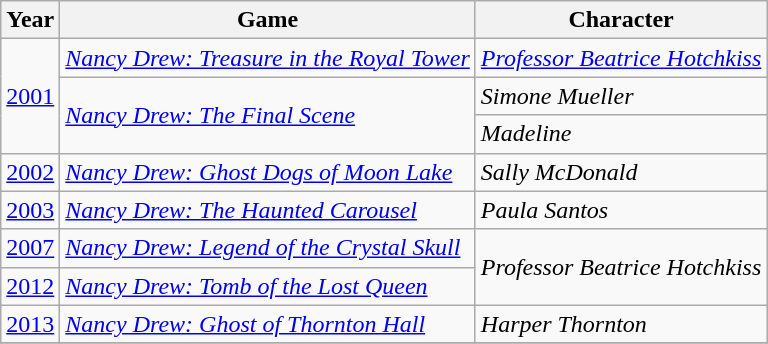<table class="wikitable">
<tr>
<th>Year</th>
<th>Game</th>
<th>Character</th>
</tr>
<tr>
<td rowspan="3"><a href='#'>2001</a></td>
<td><em><a href='#'>Nancy Drew: Treasure in the Royal Tower</a></em></td>
<td><em><a href='#'>Professor Beatrice Hotchkiss</a></em></td>
</tr>
<tr>
<td rowspan="2"><em><a href='#'>Nancy Drew: The Final Scene</a></em></td>
<td><em>Simone Mueller</em></td>
</tr>
<tr>
<td><em>Madeline</em></td>
</tr>
<tr>
<td><a href='#'>2002</a></td>
<td><em><a href='#'>Nancy Drew: Ghost Dogs of Moon Lake</a></em></td>
<td><em>Sally McDonald</em></td>
</tr>
<tr>
<td><a href='#'>2003</a></td>
<td><em><a href='#'>Nancy Drew: The Haunted Carousel</a></em></td>
<td><em>Paula Santos</em></td>
</tr>
<tr>
<td><a href='#'>2007</a></td>
<td><em><a href='#'>Nancy Drew: Legend of the Crystal Skull</a></em></td>
<td rowspan="2"><em>Professor Beatrice Hotchkiss</em></td>
</tr>
<tr>
<td><a href='#'>2012</a></td>
<td><em><a href='#'>Nancy Drew: Tomb of the Lost Queen</a></em></td>
</tr>
<tr>
<td><a href='#'>2013</a></td>
<td><em><a href='#'>Nancy Drew: Ghost of Thornton Hall</a></em></td>
<td><em>Harper Thornton</em></td>
</tr>
<tr>
</tr>
</table>
